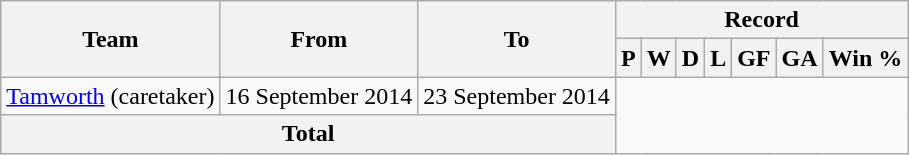<table class="wikitable" style="text-align: center">
<tr>
<th rowspan="2">Team</th>
<th rowspan="2">From</th>
<th rowspan="2">To</th>
<th colspan="7">Record</th>
</tr>
<tr>
<th>P</th>
<th>W</th>
<th>D</th>
<th>L</th>
<th>GF</th>
<th>GA</th>
<th>Win %</th>
</tr>
<tr>
<td align=left><a href='#'>Tamworth</a> (caretaker)</td>
<td align=left>16 September 2014</td>
<td align=left>23 September 2014<br></td>
</tr>
<tr>
<th colspan="3">Total<br></th>
</tr>
</table>
